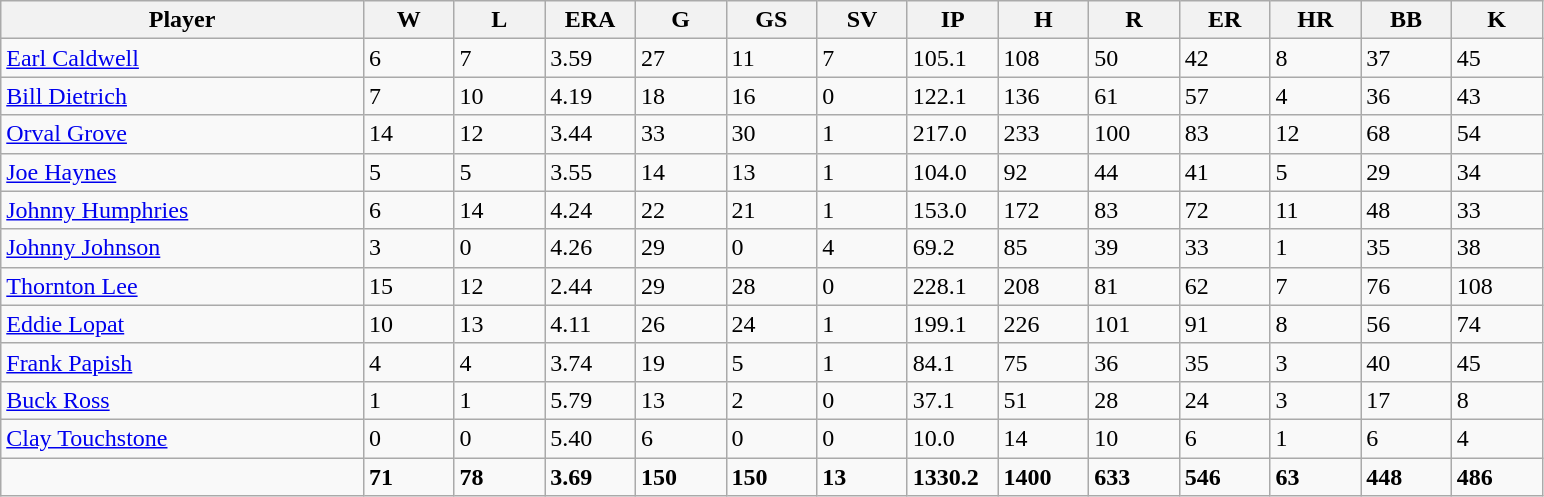<table class="wikitable sortable">
<tr>
<th width="20%">Player</th>
<th width="5%">W</th>
<th width="5%">L</th>
<th width="5%">ERA</th>
<th width="5%">G</th>
<th width="5%">GS</th>
<th width="5%">SV</th>
<th width="5%">IP</th>
<th width="5%">H</th>
<th width="5%">R</th>
<th width="5%">ER</th>
<th width="5%">HR</th>
<th width="5%">BB</th>
<th width="5%">K</th>
</tr>
<tr>
<td><a href='#'>Earl Caldwell</a></td>
<td>6</td>
<td>7</td>
<td>3.59</td>
<td>27</td>
<td>11</td>
<td>7</td>
<td>105.1</td>
<td>108</td>
<td>50</td>
<td>42</td>
<td>8</td>
<td>37</td>
<td>45</td>
</tr>
<tr>
<td><a href='#'>Bill Dietrich</a></td>
<td>7</td>
<td>10</td>
<td>4.19</td>
<td>18</td>
<td>16</td>
<td>0</td>
<td>122.1</td>
<td>136</td>
<td>61</td>
<td>57</td>
<td>4</td>
<td>36</td>
<td>43</td>
</tr>
<tr>
<td><a href='#'>Orval Grove</a></td>
<td>14</td>
<td>12</td>
<td>3.44</td>
<td>33</td>
<td>30</td>
<td>1</td>
<td>217.0</td>
<td>233</td>
<td>100</td>
<td>83</td>
<td>12</td>
<td>68</td>
<td>54</td>
</tr>
<tr>
<td><a href='#'>Joe Haynes</a></td>
<td>5</td>
<td>5</td>
<td>3.55</td>
<td>14</td>
<td>13</td>
<td>1</td>
<td>104.0</td>
<td>92</td>
<td>44</td>
<td>41</td>
<td>5</td>
<td>29</td>
<td>34</td>
</tr>
<tr>
<td><a href='#'>Johnny Humphries</a></td>
<td>6</td>
<td>14</td>
<td>4.24</td>
<td>22</td>
<td>21</td>
<td>1</td>
<td>153.0</td>
<td>172</td>
<td>83</td>
<td>72</td>
<td>11</td>
<td>48</td>
<td>33</td>
</tr>
<tr>
<td><a href='#'>Johnny Johnson</a></td>
<td>3</td>
<td>0</td>
<td>4.26</td>
<td>29</td>
<td>0</td>
<td>4</td>
<td>69.2</td>
<td>85</td>
<td>39</td>
<td>33</td>
<td>1</td>
<td>35</td>
<td>38</td>
</tr>
<tr>
<td><a href='#'>Thornton Lee</a></td>
<td>15</td>
<td>12</td>
<td>2.44</td>
<td>29</td>
<td>28</td>
<td>0</td>
<td>228.1</td>
<td>208</td>
<td>81</td>
<td>62</td>
<td>7</td>
<td>76</td>
<td>108</td>
</tr>
<tr>
<td><a href='#'>Eddie Lopat</a></td>
<td>10</td>
<td>13</td>
<td>4.11</td>
<td>26</td>
<td>24</td>
<td>1</td>
<td>199.1</td>
<td>226</td>
<td>101</td>
<td>91</td>
<td>8</td>
<td>56</td>
<td>74</td>
</tr>
<tr>
<td><a href='#'>Frank Papish</a></td>
<td>4</td>
<td>4</td>
<td>3.74</td>
<td>19</td>
<td>5</td>
<td>1</td>
<td>84.1</td>
<td>75</td>
<td>36</td>
<td>35</td>
<td>3</td>
<td>40</td>
<td>45</td>
</tr>
<tr>
<td><a href='#'>Buck Ross</a></td>
<td>1</td>
<td>1</td>
<td>5.79</td>
<td>13</td>
<td>2</td>
<td>0</td>
<td>37.1</td>
<td>51</td>
<td>28</td>
<td>24</td>
<td>3</td>
<td>17</td>
<td>8</td>
</tr>
<tr>
<td><a href='#'>Clay Touchstone</a></td>
<td>0</td>
<td>0</td>
<td>5.40</td>
<td>6</td>
<td>0</td>
<td>0</td>
<td>10.0</td>
<td>14</td>
<td>10</td>
<td>6</td>
<td>1</td>
<td>6</td>
<td>4</td>
</tr>
<tr class="sortbottom">
<td></td>
<td><strong>71</strong></td>
<td><strong>78</strong></td>
<td><strong>3.69</strong></td>
<td><strong>150</strong></td>
<td><strong>150</strong></td>
<td><strong>13</strong></td>
<td><strong>1330.2</strong></td>
<td><strong>1400</strong></td>
<td><strong>633</strong></td>
<td><strong>546</strong></td>
<td><strong>63</strong></td>
<td><strong>448</strong></td>
<td><strong>486</strong></td>
</tr>
</table>
